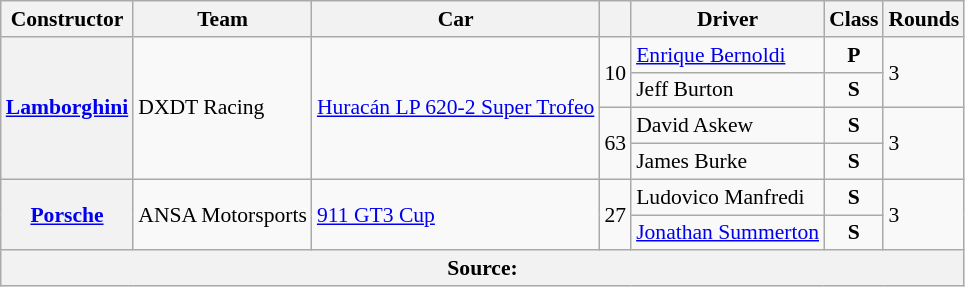<table class="wikitable" style="font-size: 90%; max-width: 950px">
<tr>
<th>Constructor</th>
<th>Team</th>
<th>Car</th>
<th></th>
<th>Driver</th>
<th>Class</th>
<th>Rounds</th>
</tr>
<tr>
<th rowspan=4><a href='#'>Lamborghini</a></th>
<td rowspan=4>DXDT Racing</td>
<td rowspan=4><a href='#'>Huracán LP 620-2 Super Trofeo</a></td>
<td rowspan=2 align=center>10</td>
<td> <a href='#'>Enrique Bernoldi</a></td>
<td align=center><strong><span>P</span></strong></td>
<td rowspan=2>3</td>
</tr>
<tr>
<td> Jeff Burton</td>
<td align=center><strong><span>S</span></strong></td>
</tr>
<tr>
<td rowspan=2 align=center>63</td>
<td> David Askew</td>
<td align=center><strong><span>S</span></strong></td>
<td rowspan=2>3</td>
</tr>
<tr>
<td> James Burke</td>
<td align=center><strong><span>S</span></strong></td>
</tr>
<tr>
<th rowspan=2><a href='#'>Porsche</a></th>
<td rowspan=2>ANSA Motorsports</td>
<td rowspan=2><a href='#'>911 GT3 Cup</a></td>
<td rowspan=2 align=center>27</td>
<td> Ludovico Manfredi</td>
<td align=center><strong><span>S</span></strong></td>
<td rowspan=2>3</td>
</tr>
<tr>
<td> <a href='#'>Jonathan Summerton</a></td>
<td align=center><strong><span>S</span></strong></td>
</tr>
<tr>
<th colspan=7>Source:</th>
</tr>
</table>
